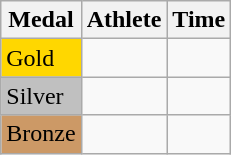<table class="wikitable">
<tr>
<th>Medal</th>
<th>Athlete</th>
<th>Time</th>
</tr>
<tr>
<td bgcolor="gold">Gold</td>
<td></td>
<td></td>
</tr>
<tr>
<td bgcolor="silver">Silver</td>
<td></td>
<td></td>
</tr>
<tr>
<td bgcolor="CC9966">Bronze</td>
<td></td>
<td></td>
</tr>
</table>
